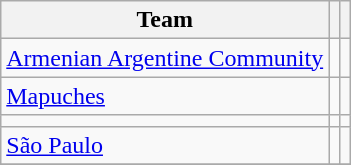<table class="wikitable sortable plainrowheaders" style="font-size:100%; display:inline-table; margin-right:1em;">
<tr>
<th scope=col>Team</th>
<th></th>
<th></th>
</tr>
<tr>
<td> <a href='#'>Armenian Argentine Community</a></td>
<td></td>
<td></td>
</tr>
<tr>
<td> <a href='#'>Mapuches</a></td>
<td></td>
<td></td>
</tr>
<tr>
<td></td>
<td></td>
<td></td>
</tr>
<tr>
<td> <a href='#'>São Paulo</a></td>
<td></td>
<td></td>
</tr>
<tr>
</tr>
</table>
